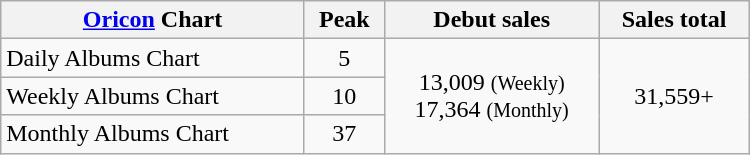<table class="wikitable" style="width:500px;">
<tr>
<th style="text-align:center;"><a href='#'>Oricon</a> Chart</th>
<th style="text-align:center;">Peak</th>
<th style="text-align:center;">Debut sales</th>
<th style="text-align:center;">Sales total</th>
</tr>
<tr>
<td align="left">Daily Albums Chart</td>
<td style="text-align:center;">5</td>
<td style="text-align:center;" rowspan="4">13,009 <small>(Weekly)</small><br>17,364 <small>(Monthly)</small></td>
<td style="text-align:center;" rowspan="4">31,559+</td>
</tr>
<tr>
<td align="left">Weekly Albums Chart</td>
<td style="text-align:center;">10</td>
</tr>
<tr>
<td align="left">Monthly Albums Chart</td>
<td style="text-align:center;">37</td>
</tr>
</table>
